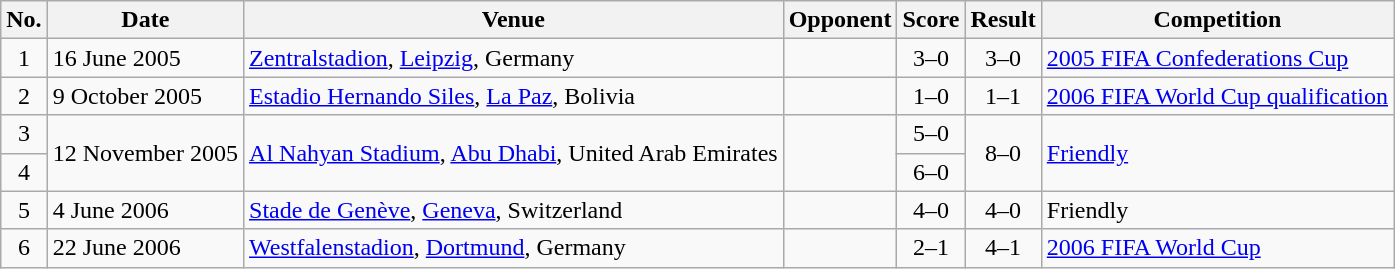<table class="wikitable sortable">
<tr>
<th scope="col">No.</th>
<th !scope="col" data-sort-type="date">Date</th>
<th !scope="col">Venue</th>
<th !scope="col">Opponent</th>
<th !scope="col">Score</th>
<th !scope="col">Result</th>
<th !scope="col">Competition</th>
</tr>
<tr>
<td scope="row" align="center">1</td>
<td>16 June 2005</td>
<td><a href='#'>Zentralstadion</a>, <a href='#'>Leipzig</a>, Germany</td>
<td></td>
<td align="center">3–0</td>
<td align="center">3–0</td>
<td><a href='#'>2005 FIFA Confederations Cup</a></td>
</tr>
<tr>
<td scope="row" align="center">2</td>
<td>9 October 2005</td>
<td><a href='#'>Estadio Hernando Siles</a>, <a href='#'>La Paz</a>, Bolivia</td>
<td></td>
<td align="center">1–0</td>
<td align="center">1–1</td>
<td><a href='#'>2006 FIFA World Cup qualification</a></td>
</tr>
<tr>
<td scope="row" align="center">3</td>
<td rowspan="2">12 November 2005</td>
<td rowspan="2"><a href='#'>Al Nahyan Stadium</a>, <a href='#'>Abu Dhabi</a>, United Arab Emirates</td>
<td rowspan="2"></td>
<td align="center">5–0</td>
<td rowspan="2" align="center">8–0</td>
<td rowspan="2"><a href='#'>Friendly</a></td>
</tr>
<tr>
<td scope="row" align="center">4</td>
<td align="center">6–0</td>
</tr>
<tr>
<td scope="row" align="center">5</td>
<td>4 June 2006</td>
<td><a href='#'>Stade de Genève</a>, <a href='#'>Geneva</a>, Switzerland</td>
<td></td>
<td align="center">4–0</td>
<td align="center">4–0</td>
<td>Friendly</td>
</tr>
<tr>
<td scope="row" align="center">6</td>
<td>22 June 2006</td>
<td><a href='#'>Westfalenstadion</a>, <a href='#'>Dortmund</a>, Germany</td>
<td></td>
<td align="center">2–1</td>
<td align="center">4–1</td>
<td><a href='#'>2006 FIFA World Cup</a></td>
</tr>
</table>
